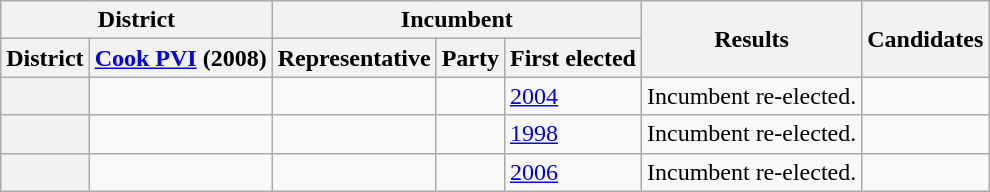<table class="wikitable sortable">
<tr>
<th colspan=2>District</th>
<th colspan=3>Incumbent</th>
<th rowspan=2>Results</th>
<th rowspan=2>Candidates</th>
</tr>
<tr valign=bottom>
<th>District</th>
<th><a href='#'>Cook PVI</a> (2008)</th>
<th>Representative</th>
<th>Party</th>
<th>First elected</th>
</tr>
<tr>
<th></th>
<td></td>
<td></td>
<td></td>
<td><a href='#'>2004</a></td>
<td>Incumbent re-elected.</td>
<td nowrap></td>
</tr>
<tr>
<th></th>
<td></td>
<td></td>
<td></td>
<td><a href='#'>1998</a></td>
<td>Incumbent re-elected.</td>
<td nowrap></td>
</tr>
<tr>
<th></th>
<td></td>
<td></td>
<td></td>
<td><a href='#'>2006</a></td>
<td>Incumbent re-elected.</td>
<td nowrap></td>
</tr>
</table>
